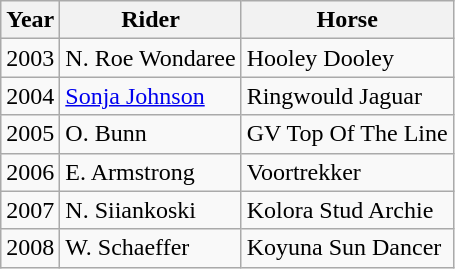<table class="wikitable">
<tr>
<th>Year</th>
<th>Rider</th>
<th>Horse</th>
</tr>
<tr>
<td>2003</td>
<td>N. Roe Wondaree</td>
<td>Hooley Dooley</td>
</tr>
<tr>
<td>2004</td>
<td><a href='#'>Sonja Johnson</a></td>
<td>Ringwould Jaguar</td>
</tr>
<tr>
<td>2005</td>
<td>O. Bunn</td>
<td>GV Top Of The Line</td>
</tr>
<tr>
<td>2006</td>
<td>E. Armstrong</td>
<td>Voortrekker</td>
</tr>
<tr>
<td>2007</td>
<td>N. Siiankoski</td>
<td>Kolora Stud Archie</td>
</tr>
<tr>
<td>2008</td>
<td>W. Schaeffer</td>
<td>Koyuna Sun Dancer</td>
</tr>
</table>
